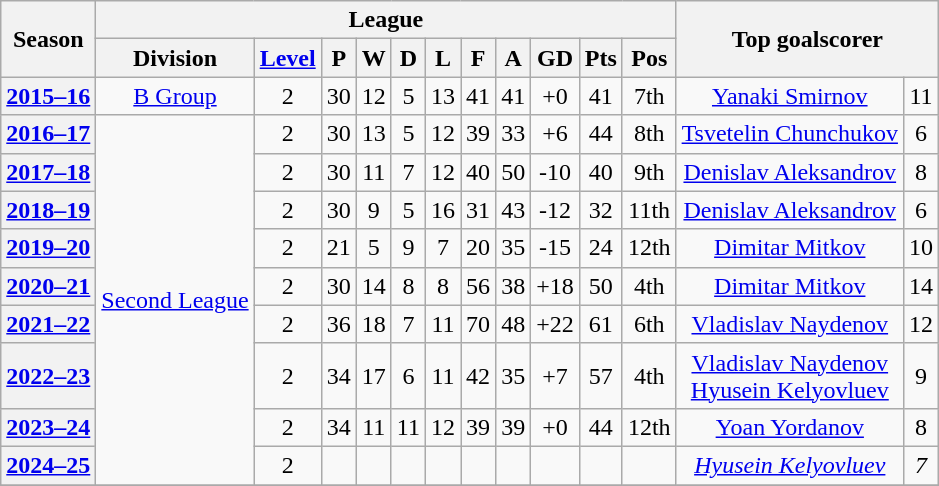<table class="wikitable plainrowheaders sortable" style="text-align: center">
<tr>
<th rowspan=2>Season</th>
<th colspan=11>League</th>
<th rowspan=2 colspan=2>Top goalscorer</th>
</tr>
<tr>
<th scope=col>Division</th>
<th scope=col><a href='#'>Level</a></th>
<th scope=col>P</th>
<th scope=col>W</th>
<th scope=col>D</th>
<th scope=col>L</th>
<th scope=col>F</th>
<th scope=col>A</th>
<th scope=col>GD</th>
<th scope=col>Pts</th>
<th scope=col data-sort-type="number">Pos</th>
</tr>
<tr>
<th scope=row rowspan=1><a href='#'>2015–16</a></th>
<td rowspan=1><a href='#'>B Group</a></td>
<td rowspan=1>2</td>
<td rowspan=1>30</td>
<td rowspan=1>12</td>
<td rowspan=1>5</td>
<td rowspan=1>13</td>
<td rowspan=1>41</td>
<td rowspan=1>41</td>
<td rowspan=1>+0</td>
<td rowspan=1>41</td>
<td rowspan=1>7th</td>
<td rowspan=1> <a href='#'>Yanaki Smirnov</a></td>
<td rowspan=1>11</td>
</tr>
<tr>
<th scope=row rowspan=1><a href='#'>2016–17</a></th>
<td rowspan=9><a href='#'>Second League</a></td>
<td rowspan=1>2</td>
<td rowspan=1>30</td>
<td rowspan=1>13</td>
<td rowspan=1>5</td>
<td rowspan=1>12</td>
<td rowspan=1>39</td>
<td rowspan=1>33</td>
<td rowspan=1>+6</td>
<td rowspan=1>44</td>
<td rowspan=1>8th</td>
<td rowspan=1> <a href='#'>Tsvetelin Chunchukov</a></td>
<td rowspan=1>6</td>
</tr>
<tr>
<th scope=row rowspan=1><a href='#'>2017–18</a></th>
<td rowspan=1>2</td>
<td rowspan=1>30</td>
<td rowspan=1>11</td>
<td rowspan=1>7</td>
<td rowspan=1>12</td>
<td rowspan=1>40</td>
<td rowspan=1>50</td>
<td rowspan=1>-10</td>
<td rowspan=1>40</td>
<td rowspan=1>9th</td>
<td rowspan=1> <a href='#'>Denislav Aleksandrov</a></td>
<td rowspan=1>8</td>
</tr>
<tr>
<th scope=row rowspan=1><a href='#'>2018–19</a></th>
<td rowspan=1>2</td>
<td rowspan=1>30</td>
<td rowspan=1>9</td>
<td rowspan=1>5</td>
<td rowspan=1>16</td>
<td rowspan=1>31</td>
<td rowspan=1>43</td>
<td rowspan=1>-12</td>
<td rowspan=1>32</td>
<td rowspan=1>11th</td>
<td rowspan=1> <a href='#'>Denislav Aleksandrov</a></td>
<td rowspan=1>6</td>
</tr>
<tr>
<th scope=row rowspan=1><a href='#'>2019–20</a></th>
<td rowspan=1>2</td>
<td rowspan=1>21</td>
<td rowspan=1>5</td>
<td rowspan=1>9</td>
<td rowspan=1>7</td>
<td rowspan=1>20</td>
<td rowspan=1>35</td>
<td rowspan=1>-15</td>
<td rowspan=1>24</td>
<td rowspan=1>12th</td>
<td rowspan=1> <a href='#'>Dimitar Mitkov</a></td>
<td rowspan=1>10</td>
</tr>
<tr>
<th scope=row rowspan=1><a href='#'>2020–21</a></th>
<td rowspan=1>2</td>
<td rowspan=1>30</td>
<td rowspan=1>14</td>
<td rowspan=1>8</td>
<td rowspan=1>8</td>
<td rowspan=1>56</td>
<td rowspan=1>38</td>
<td rowspan=1>+18</td>
<td rowspan=1>50</td>
<td rowspan=1>4th</td>
<td rowspan=1> <a href='#'>Dimitar Mitkov</a></td>
<td rowspan=1>14</td>
</tr>
<tr>
<th scope=row rowspan=1><a href='#'>2021–22</a></th>
<td rowspan=1>2</td>
<td rowspan=1>36</td>
<td rowspan=1>18</td>
<td rowspan=1>7</td>
<td rowspan=1>11</td>
<td rowspan=1>70</td>
<td rowspan=1>48</td>
<td rowspan=1>+22</td>
<td rowspan=1>61</td>
<td rowspan=1>6th</td>
<td rowspan=1> <a href='#'>Vladislav Naydenov</a></td>
<td rowspan=1>12</td>
</tr>
<tr>
<th scope=row rowspan=1><a href='#'>2022–23</a></th>
<td rowspan=1>2</td>
<td rowspan=1>34</td>
<td rowspan=1>17</td>
<td rowspan=1>6</td>
<td rowspan=1>11</td>
<td rowspan=1>42</td>
<td rowspan=1>35</td>
<td rowspan=1>+7</td>
<td rowspan=1>57</td>
<td rowspan=1>4th</td>
<td rowspan=1> <a href='#'>Vladislav Naydenov</a> <br>  <a href='#'>Hyusein Kelyovluev</a></td>
<td rowspan=1>9</td>
</tr>
<tr>
<th scope=row rowspan=1><a href='#'>2023–24</a></th>
<td rowspan=1>2</td>
<td rowspan=1>34</td>
<td rowspan=1>11</td>
<td rowspan=1>11</td>
<td rowspan=1>12</td>
<td rowspan=1>39</td>
<td rowspan=1>39</td>
<td rowspan=1>+0</td>
<td rowspan=1>44</td>
<td rowspan=1>12th</td>
<td rowspan=1> <a href='#'>Yoan Yordanov</a></td>
<td rowspan=1>8</td>
</tr>
<tr>
<th scope=row rowspan=1><a href='#'>2024–25</a></th>
<td rowspan=1>2</td>
<td rowspan=1></td>
<td rowspan=1></td>
<td rowspan=1></td>
<td rowspan=1></td>
<td rowspan=1></td>
<td rowspan=1></td>
<td rowspan=1></td>
<td rowspan=1></td>
<td rowspan=1></td>
<td rowspan=1> <em><a href='#'>Hyusein Kelyovluev</a></em></td>
<td rowspan=1><em>7</em></td>
</tr>
<tr>
</tr>
</table>
